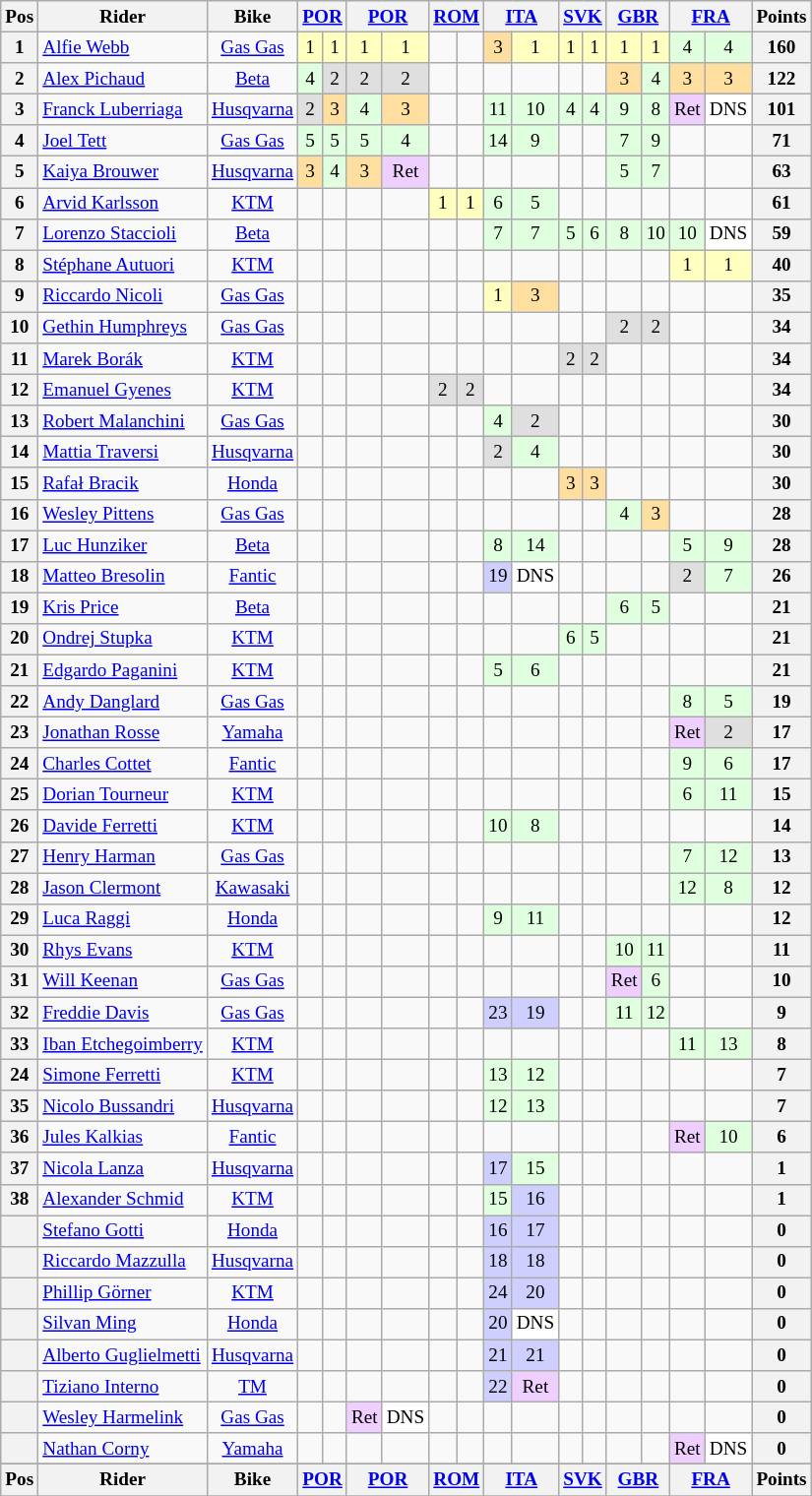<table class="wikitable" style="font-size: 80%; text-align:center">
<tr valign="top">
<th valign="middle">Pos</th>
<th valign="middle">Rider</th>
<th valign="middle">Bike</th>
<th colspan=2><a href='#'>POR</a><br></th>
<th colspan=2><a href='#'>POR</a><br></th>
<th colspan=2><a href='#'>ROM</a><br></th>
<th colspan=2><a href='#'>ITA</a><br></th>
<th colspan=2><a href='#'>SVK</a><br></th>
<th colspan=2><a href='#'>GBR</a><br></th>
<th colspan=2><a href='#'>FRA</a><br></th>
<th valign="middle">Points</th>
</tr>
<tr>
<th>1</th>
<td align=left> <a href='#'>Alfie Webb</a></td>
<td><a href='#'>Gas Gas</a></td>
<td style="background:#ffffbf;">1</td>
<td style="background:#ffffbf;">1</td>
<td style="background:#ffffbf;">1</td>
<td style="background:#ffffbf;">1</td>
<td></td>
<td></td>
<td style="background:#ffdf9f;">3</td>
<td style="background:#ffffbf;">1</td>
<td style="background:#ffffbf;">1</td>
<td style="background:#ffffbf;">1</td>
<td style="background:#ffffbf;">1</td>
<td style="background:#ffffbf;">1</td>
<td style="background:#dfffdf;">4</td>
<td style="background:#dfffdf;">4</td>
<th>160</th>
</tr>
<tr>
<th>2</th>
<td align=left> <a href='#'>Alex Pichaud</a></td>
<td><a href='#'>Beta</a></td>
<td style="background:#dfffdf;">4</td>
<td style="background:#dfdfdf;">2</td>
<td style="background:#dfdfdf;">2</td>
<td style="background:#dfdfdf;">2</td>
<td></td>
<td></td>
<td></td>
<td></td>
<td></td>
<td></td>
<td style="background:#ffdf9f;">3</td>
<td style="background:#dfffdf;">4</td>
<td style="background:#ffdf9f;">3</td>
<td style="background:#ffdf9f;">3</td>
<th>122</th>
</tr>
<tr>
<th>3</th>
<td align=left> <a href='#'>Franck Luberriaga</a></td>
<td><a href='#'>Husqvarna</a></td>
<td style="background:#dfdfdf;">2</td>
<td style="background:#ffdf9f;">3</td>
<td style="background:#dfffdf;">4</td>
<td style="background:#ffdf9f;">3</td>
<td></td>
<td></td>
<td style="background:#dfffdf;">11</td>
<td style="background:#dfffdf;">10</td>
<td style="background:#dfffdf;">4</td>
<td style="background:#dfffdf;">4</td>
<td style="background:#dfffdf;">9</td>
<td style="background:#dfffdf;">8</td>
<td style="background:#efcfff;">Ret</td>
<td style="background:#ffffff;">DNS</td>
<th>101</th>
</tr>
<tr>
<th>4</th>
<td align=left> <a href='#'>Joel Tett</a></td>
<td><a href='#'>Gas Gas</a></td>
<td style="background:#dfffdf;">5</td>
<td style="background:#dfffdf;">5</td>
<td style="background:#dfffdf;">5</td>
<td style="background:#dfffdf;">4</td>
<td></td>
<td></td>
<td style="background:#dfffdf;">14</td>
<td style="background:#dfffdf;">9</td>
<td></td>
<td></td>
<td style="background:#dfffdf;">7</td>
<td style="background:#dfffdf;">9</td>
<td></td>
<td></td>
<th>71</th>
</tr>
<tr>
<th>5</th>
<td align=left> <a href='#'>Kaiya Brouwer</a></td>
<td><a href='#'>Husqvarna</a></td>
<td style="background:#ffdf9f;">3</td>
<td style="background:#dfffdf;">4</td>
<td style="background:#ffdf9f;">3</td>
<td style="background:#efcfff;">Ret</td>
<td></td>
<td></td>
<td></td>
<td></td>
<td></td>
<td></td>
<td style="background:#dfffdf;">5</td>
<td style="background:#dfffdf;">7</td>
<td></td>
<td></td>
<th>63</th>
</tr>
<tr>
<th>6</th>
<td align=left> <a href='#'>Arvid Karlsson</a></td>
<td><a href='#'>KTM</a></td>
<td></td>
<td></td>
<td></td>
<td></td>
<td style="background:#ffffbf;">1</td>
<td style="background:#ffffbf;">1</td>
<td style="background:#dfffdf;">6</td>
<td style="background:#dfffdf;">5</td>
<td></td>
<td></td>
<td></td>
<td></td>
<td></td>
<td></td>
<th>61</th>
</tr>
<tr>
<th>7</th>
<td align=left> <a href='#'>Lorenzo Staccioli</a></td>
<td><a href='#'>Beta</a></td>
<td></td>
<td></td>
<td></td>
<td></td>
<td></td>
<td></td>
<td style="background:#dfffdf;">7</td>
<td style="background:#dfffdf;">7</td>
<td style="background:#dfffdf;">5</td>
<td style="background:#dfffdf;">6</td>
<td style="background:#dfffdf;">8</td>
<td style="background:#dfffdf;">10</td>
<td style="background:#dfffdf;">10</td>
<td style="background:#ffffff;">DNS</td>
<th>59</th>
</tr>
<tr>
<th>8</th>
<td align=left> <a href='#'>Stéphane Autuori</a></td>
<td><a href='#'>KTM</a></td>
<td></td>
<td></td>
<td></td>
<td></td>
<td></td>
<td></td>
<td></td>
<td></td>
<td></td>
<td></td>
<td></td>
<td></td>
<td style="background:#ffffbf;">1</td>
<td style="background:#ffffbf;">1</td>
<th>40</th>
</tr>
<tr>
<th>9</th>
<td align=left> <a href='#'>Riccardo Nicoli</a></td>
<td><a href='#'>Gas Gas</a></td>
<td></td>
<td></td>
<td></td>
<td></td>
<td></td>
<td></td>
<td style="background:#ffffbf;">1</td>
<td style="background:#ffdf9f;">3</td>
<td></td>
<td></td>
<td></td>
<td></td>
<td></td>
<td></td>
<th>35</th>
</tr>
<tr>
<th>10</th>
<td align=left> <a href='#'>Gethin Humphreys</a></td>
<td><a href='#'>Gas Gas</a></td>
<td></td>
<td></td>
<td></td>
<td></td>
<td></td>
<td></td>
<td></td>
<td></td>
<td></td>
<td></td>
<td style="background:#dfdfdf;">2</td>
<td style="background:#dfdfdf;">2</td>
<td></td>
<td></td>
<th>34</th>
</tr>
<tr>
<th>11</th>
<td align=left> <a href='#'>Marek Borák</a></td>
<td><a href='#'>KTM</a></td>
<td></td>
<td></td>
<td></td>
<td></td>
<td></td>
<td></td>
<td></td>
<td></td>
<td style="background:#dfdfdf;">2</td>
<td style="background:#dfdfdf;">2</td>
<td></td>
<td></td>
<td></td>
<td></td>
<th>34</th>
</tr>
<tr>
<th>12</th>
<td align=left> <a href='#'>Emanuel Gyenes</a></td>
<td><a href='#'>KTM</a></td>
<td></td>
<td></td>
<td></td>
<td></td>
<td style="background:#dfdfdf;">2</td>
<td style="background:#dfdfdf;">2</td>
<td></td>
<td></td>
<td></td>
<td></td>
<td></td>
<td></td>
<td></td>
<td></td>
<th>34</th>
</tr>
<tr>
<th>13</th>
<td align=left> <a href='#'>Robert Malanchini</a></td>
<td><a href='#'>Gas Gas</a></td>
<td></td>
<td></td>
<td></td>
<td></td>
<td></td>
<td></td>
<td style="background:#dfffdf;">4</td>
<td style="background:#dfdfdf;">2</td>
<td></td>
<td></td>
<td></td>
<td></td>
<td></td>
<td></td>
<th>30</th>
</tr>
<tr>
<th>14</th>
<td align=left> <a href='#'>Mattia Traversi</a></td>
<td><a href='#'>Husqvarna</a></td>
<td></td>
<td></td>
<td></td>
<td></td>
<td></td>
<td></td>
<td style="background:#dfdfdf;">2</td>
<td style="background:#dfffdf;">4</td>
<td></td>
<td></td>
<td></td>
<td></td>
<td></td>
<td></td>
<th>30</th>
</tr>
<tr>
<th>15</th>
<td align=left> <a href='#'>Rafał Bracik</a></td>
<td><a href='#'>Honda</a></td>
<td></td>
<td></td>
<td></td>
<td></td>
<td></td>
<td></td>
<td></td>
<td></td>
<td style="background:#ffdf9f;">3</td>
<td style="background:#ffdf9f;">3</td>
<td></td>
<td></td>
<td></td>
<td></td>
<th>30</th>
</tr>
<tr>
<th>16</th>
<td align=left> <a href='#'>Wesley Pittens</a></td>
<td><a href='#'>Gas Gas</a></td>
<td></td>
<td></td>
<td></td>
<td></td>
<td></td>
<td></td>
<td></td>
<td></td>
<td></td>
<td></td>
<td style="background:#dfffdf;">4</td>
<td style="background:#ffdf9f;">3</td>
<td></td>
<td></td>
<th>28</th>
</tr>
<tr>
<th>17</th>
<td align=left> <a href='#'>Luc Hunziker</a></td>
<td><a href='#'>Beta</a></td>
<td></td>
<td></td>
<td></td>
<td></td>
<td></td>
<td></td>
<td style="background:#dfffdf;">8</td>
<td style="background:#dfffdf;">14</td>
<td></td>
<td></td>
<td></td>
<td></td>
<td style="background:#dfffdf;">5</td>
<td style="background:#dfffdf;">9</td>
<th>28</th>
</tr>
<tr>
<th>18</th>
<td align=left> <a href='#'>Matteo Bresolin</a></td>
<td><a href='#'>Fantic</a></td>
<td></td>
<td></td>
<td></td>
<td></td>
<td></td>
<td></td>
<td style="background:#cfcfff;">19</td>
<td style="background:#ffffff;">DNS</td>
<td></td>
<td></td>
<td></td>
<td></td>
<td style="background:#dfdfdf;">2</td>
<td style="background:#dfffdf;">7</td>
<th>26</th>
</tr>
<tr>
<th>19</th>
<td align=left> <a href='#'>Kris Price</a></td>
<td><a href='#'>Beta</a></td>
<td></td>
<td></td>
<td></td>
<td></td>
<td></td>
<td></td>
<td></td>
<td></td>
<td></td>
<td></td>
<td style="background:#dfffdf;">6</td>
<td style="background:#dfffdf;">5</td>
<td></td>
<td></td>
<th>21</th>
</tr>
<tr>
<th>20</th>
<td align=left> <a href='#'>Ondrej Stupka</a></td>
<td><a href='#'>KTM</a></td>
<td></td>
<td></td>
<td></td>
<td></td>
<td></td>
<td></td>
<td></td>
<td></td>
<td style="background:#dfffdf;">6</td>
<td style="background:#dfffdf;">5</td>
<td></td>
<td></td>
<td></td>
<td></td>
<th>21</th>
</tr>
<tr>
<th>21</th>
<td align=left> <a href='#'>Edgardo Paganini</a></td>
<td><a href='#'>KTM</a></td>
<td></td>
<td></td>
<td></td>
<td></td>
<td></td>
<td></td>
<td style="background:#dfffdf;">5</td>
<td style="background:#dfffdf;">6</td>
<td></td>
<td></td>
<td></td>
<td></td>
<td></td>
<td></td>
<th>21</th>
</tr>
<tr>
<th>22</th>
<td align=left> <a href='#'>Andy Danglard</a></td>
<td><a href='#'>Gas Gas</a></td>
<td></td>
<td></td>
<td></td>
<td></td>
<td></td>
<td></td>
<td></td>
<td></td>
<td></td>
<td></td>
<td></td>
<td></td>
<td style="background:#dfffdf;">8</td>
<td style="background:#dfffdf;">5</td>
<th>19</th>
</tr>
<tr>
<th>23</th>
<td align=left> <a href='#'>Jonathan Rosse</a></td>
<td><a href='#'>Yamaha</a></td>
<td></td>
<td></td>
<td></td>
<td></td>
<td></td>
<td></td>
<td></td>
<td></td>
<td></td>
<td></td>
<td></td>
<td></td>
<td style="background:#efcfff;">Ret</td>
<td style="background:#dfdfdf;">2</td>
<th>17</th>
</tr>
<tr>
<th>24</th>
<td align=left> <a href='#'>Charles Cottet</a></td>
<td><a href='#'>Fantic</a></td>
<td></td>
<td></td>
<td></td>
<td></td>
<td></td>
<td></td>
<td></td>
<td></td>
<td></td>
<td></td>
<td></td>
<td></td>
<td style="background:#dfffdf;">9</td>
<td style="background:#dfffdf;">6</td>
<th>17</th>
</tr>
<tr>
<th>25</th>
<td align=left> <a href='#'>Dorian Tourneur</a></td>
<td><a href='#'>KTM</a></td>
<td></td>
<td></td>
<td></td>
<td></td>
<td></td>
<td></td>
<td></td>
<td></td>
<td></td>
<td></td>
<td></td>
<td></td>
<td style="background:#dfffdf;">6</td>
<td style="background:#dfffdf;">11</td>
<th>15</th>
</tr>
<tr>
<th>26</th>
<td align=left> <a href='#'>Davide Ferretti</a></td>
<td><a href='#'>KTM</a></td>
<td></td>
<td></td>
<td></td>
<td></td>
<td></td>
<td></td>
<td style="background:#dfffdf;">10</td>
<td style="background:#dfffdf;">8</td>
<td></td>
<td></td>
<td></td>
<td></td>
<td></td>
<td></td>
<th>14</th>
</tr>
<tr>
<th>27</th>
<td align=left> <a href='#'>Henry Harman</a></td>
<td><a href='#'>Gas Gas</a></td>
<td></td>
<td></td>
<td></td>
<td></td>
<td></td>
<td></td>
<td></td>
<td></td>
<td></td>
<td></td>
<td></td>
<td></td>
<td style="background:#dfffdf;">7</td>
<td style="background:#dfffdf;">12</td>
<th>13</th>
</tr>
<tr>
<th>28</th>
<td align=left> <a href='#'>Jason Clermont</a></td>
<td><a href='#'>Kawasaki</a></td>
<td></td>
<td></td>
<td></td>
<td></td>
<td></td>
<td></td>
<td></td>
<td></td>
<td></td>
<td></td>
<td></td>
<td></td>
<td style="background:#dfffdf;">12</td>
<td style="background:#dfffdf;">8</td>
<th>12</th>
</tr>
<tr>
<th>29</th>
<td align=left> <a href='#'>Luca Raggi</a></td>
<td><a href='#'>Honda</a></td>
<td></td>
<td></td>
<td></td>
<td></td>
<td></td>
<td></td>
<td style="background:#dfffdf;">9</td>
<td style="background:#dfffdf;">11</td>
<td></td>
<td></td>
<td></td>
<td></td>
<td></td>
<td></td>
<th>12</th>
</tr>
<tr>
<th>30</th>
<td align=left> <a href='#'>Rhys Evans</a></td>
<td><a href='#'>KTM</a></td>
<td></td>
<td></td>
<td></td>
<td></td>
<td></td>
<td></td>
<td></td>
<td></td>
<td></td>
<td></td>
<td style="background:#dfffdf;">10</td>
<td style="background:#dfffdf;">11</td>
<td></td>
<td></td>
<th>11</th>
</tr>
<tr>
<th>31</th>
<td align=left> <a href='#'>Will Keenan</a></td>
<td><a href='#'>Gas Gas</a></td>
<td></td>
<td></td>
<td></td>
<td></td>
<td></td>
<td></td>
<td></td>
<td></td>
<td></td>
<td></td>
<td style="background:#efcfff;">Ret</td>
<td style="background:#dfffdf;">6</td>
<td></td>
<td></td>
<th>10</th>
</tr>
<tr>
<th>32</th>
<td align=left> <a href='#'>Freddie Davis</a></td>
<td><a href='#'>Gas Gas</a></td>
<td></td>
<td></td>
<td></td>
<td></td>
<td></td>
<td></td>
<td style="background:#cfcfff;">23</td>
<td style="background:#cfcfff;">19</td>
<td></td>
<td></td>
<td style="background:#dfffdf;">11</td>
<td style="background:#dfffdf;">12</td>
<td></td>
<td></td>
<th>9</th>
</tr>
<tr>
<th>33</th>
<td align=left> <a href='#'>Iban Etchegoimberry</a></td>
<td><a href='#'>KTM</a></td>
<td></td>
<td></td>
<td></td>
<td></td>
<td></td>
<td></td>
<td></td>
<td></td>
<td></td>
<td></td>
<td></td>
<td></td>
<td style="background:#dfffdf;">11</td>
<td style="background:#dfffdf;">13</td>
<th>8</th>
</tr>
<tr>
<th>24</th>
<td align=left> <a href='#'>Simone Ferretti</a></td>
<td><a href='#'>KTM</a></td>
<td></td>
<td></td>
<td></td>
<td></td>
<td></td>
<td></td>
<td style="background:#dfffdf;">13</td>
<td style="background:#dfffdf;">12</td>
<td></td>
<td></td>
<td></td>
<td></td>
<td></td>
<td></td>
<th>7</th>
</tr>
<tr>
<th>35</th>
<td align=left> <a href='#'>Nicolo Bussandri</a></td>
<td><a href='#'>Husqvarna</a></td>
<td></td>
<td></td>
<td></td>
<td></td>
<td></td>
<td></td>
<td style="background:#dfffdf;">12</td>
<td style="background:#dfffdf;">13</td>
<td></td>
<td></td>
<td></td>
<td></td>
<td></td>
<td></td>
<th>7</th>
</tr>
<tr>
<th>36</th>
<td align=left> <a href='#'>Jules Kalkias</a></td>
<td><a href='#'>Fantic</a></td>
<td></td>
<td></td>
<td></td>
<td></td>
<td></td>
<td></td>
<td></td>
<td></td>
<td></td>
<td></td>
<td></td>
<td></td>
<td style="background:#efcfff;">Ret</td>
<td style="background:#dfffdf;">10</td>
<th>6</th>
</tr>
<tr>
<th>37</th>
<td align=left> <a href='#'>Nicola Lanza</a></td>
<td><a href='#'>Husqvarna</a></td>
<td></td>
<td></td>
<td></td>
<td></td>
<td></td>
<td></td>
<td style="background:#cfcfff;">17</td>
<td style="background:#dfffdf;">15</td>
<td></td>
<td></td>
<td></td>
<td></td>
<td></td>
<td></td>
<th>1</th>
</tr>
<tr>
<th>38</th>
<td align=left> <a href='#'>Alexander Schmid</a></td>
<td><a href='#'>KTM</a></td>
<td></td>
<td></td>
<td></td>
<td></td>
<td></td>
<td></td>
<td style="background:#dfffdf;">15</td>
<td style="background:#cfcfff;">16</td>
<td></td>
<td></td>
<td></td>
<td></td>
<td></td>
<td></td>
<th>1</th>
</tr>
<tr>
<th></th>
<td align=left> <a href='#'>Stefano Gotti</a></td>
<td><a href='#'>Honda</a></td>
<td></td>
<td></td>
<td></td>
<td></td>
<td></td>
<td></td>
<td style="background:#cfcfff;">16</td>
<td style="background:#cfcfff;">17</td>
<td></td>
<td></td>
<td></td>
<td></td>
<td></td>
<td></td>
<th>0</th>
</tr>
<tr>
<th></th>
<td align=left> <a href='#'>Riccardo Mazzulla</a></td>
<td><a href='#'>Husqvarna</a></td>
<td></td>
<td></td>
<td></td>
<td></td>
<td></td>
<td></td>
<td style="background:#cfcfff;">18</td>
<td style="background:#cfcfff;">18</td>
<td></td>
<td></td>
<td></td>
<td></td>
<td></td>
<td></td>
<th>0</th>
</tr>
<tr>
<th></th>
<td align=left> <a href='#'>Phillip Görner</a></td>
<td><a href='#'>KTM</a></td>
<td></td>
<td></td>
<td></td>
<td></td>
<td></td>
<td></td>
<td style="background:#cfcfff;">24</td>
<td style="background:#cfcfff;">20</td>
<td></td>
<td></td>
<td></td>
<td></td>
<td></td>
<td></td>
<th>0</th>
</tr>
<tr>
<th></th>
<td align=left> <a href='#'>Silvan Ming</a></td>
<td><a href='#'>Honda</a></td>
<td></td>
<td></td>
<td></td>
<td></td>
<td></td>
<td></td>
<td style="background:#cfcfff;">20</td>
<td style="background:#ffffff;">DNS</td>
<td></td>
<td></td>
<td></td>
<td></td>
<td></td>
<td></td>
<th>0</th>
</tr>
<tr>
<th></th>
<td align=left> <a href='#'>Alberto Guglielmetti</a></td>
<td><a href='#'>Husqvarna</a></td>
<td></td>
<td></td>
<td></td>
<td></td>
<td></td>
<td></td>
<td style="background:#cfcfff;">21</td>
<td style="background:#cfcfff;">21</td>
<td></td>
<td></td>
<td></td>
<td></td>
<td></td>
<td></td>
<th>0</th>
</tr>
<tr>
<th></th>
<td align=left> <a href='#'>Tiziano Interno</a></td>
<td><a href='#'>TM</a></td>
<td></td>
<td></td>
<td></td>
<td></td>
<td></td>
<td></td>
<td style="background:#cfcfff;">22</td>
<td style="background:#efcfff;">Ret</td>
<td></td>
<td></td>
<td></td>
<td></td>
<td></td>
<td></td>
<th>0</th>
</tr>
<tr>
<th></th>
<td align=left> <a href='#'>Wesley Harmelink</a></td>
<td><a href='#'>Gas Gas</a></td>
<td></td>
<td></td>
<td style="background:#efcfff;">Ret</td>
<td style="background:#ffffff;">DNS</td>
<td></td>
<td></td>
<td></td>
<td></td>
<td></td>
<td></td>
<td></td>
<td></td>
<td></td>
<td></td>
<th>0</th>
</tr>
<tr>
<th></th>
<td align=left> <a href='#'>Nathan Corny</a></td>
<td><a href='#'>Yamaha</a></td>
<td></td>
<td></td>
<td></td>
<td></td>
<td></td>
<td></td>
<td></td>
<td></td>
<td></td>
<td></td>
<td></td>
<td></td>
<td style="background:#efcfff;">Ret</td>
<td style="background:#ffffff;">DNS</td>
<th>0</th>
</tr>
<tr>
</tr>
<tr valign="top">
<th valign="middle">Pos</th>
<th valign="middle">Rider</th>
<th valign="middle">Bike</th>
<th colspan=2><a href='#'>POR</a><br></th>
<th colspan=2><a href='#'>POR</a><br></th>
<th colspan=2><a href='#'>ROM</a><br></th>
<th colspan=2><a href='#'>ITA</a><br></th>
<th colspan=2><a href='#'>SVK</a><br></th>
<th colspan=2><a href='#'>GBR</a><br></th>
<th colspan=2><a href='#'>FRA</a><br></th>
<th valign="middle">Points</th>
</tr>
<tr>
</tr>
</table>
